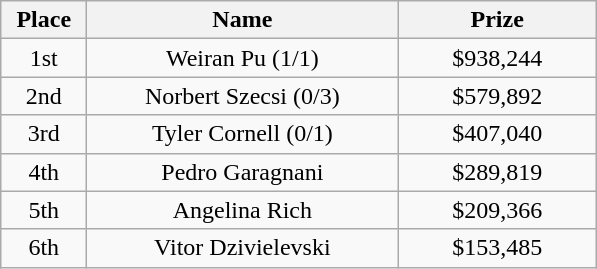<table class="wikitable">
<tr>
<th width="50">Place</th>
<th width="200">Name</th>
<th width="125">Prize</th>
</tr>
<tr>
<td align = "center">1st</td>
<td align = "center"> Weiran Pu (1/1)</td>
<td align = "center">$938,244</td>
</tr>
<tr>
<td align = "center">2nd</td>
<td align = "center"> Norbert Szecsi (0/3)</td>
<td align = "center">$579,892</td>
</tr>
<tr>
<td align = "center">3rd</td>
<td align = "center"> Tyler Cornell (0/1)</td>
<td align = "center">$407,040</td>
</tr>
<tr>
<td align = "center">4th</td>
<td align = "center"> Pedro Garagnani</td>
<td align = "center">$289,819</td>
</tr>
<tr>
<td align = "center">5th</td>
<td align = "center"> Angelina Rich</td>
<td align = "center">$209,366</td>
</tr>
<tr>
<td align = "center">6th</td>
<td align = "center"> Vitor Dzivielevski</td>
<td align = "center">$153,485</td>
</tr>
</table>
